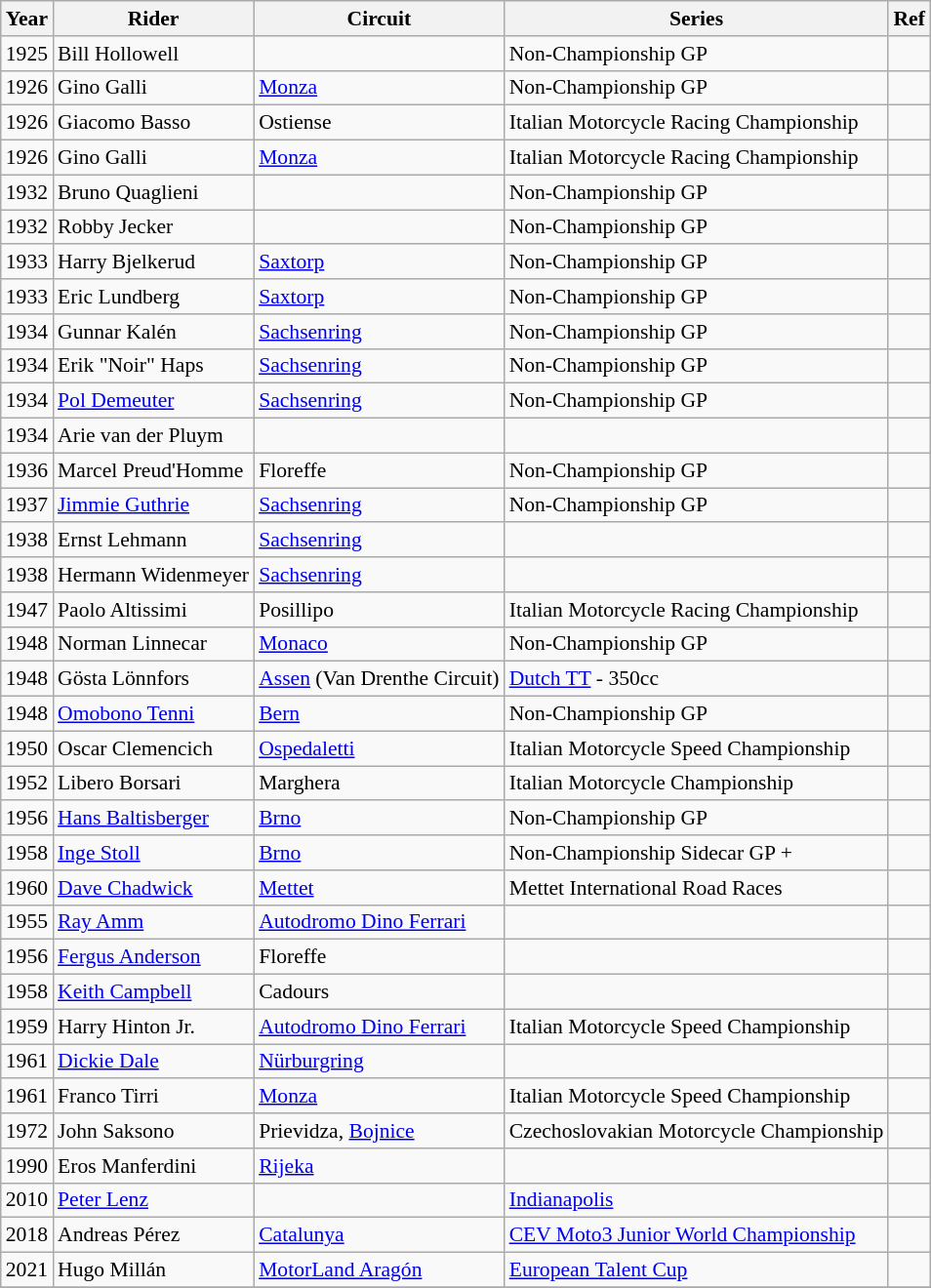<table class="wikitable sortable" border="1" style="font-size: 90%">
<tr>
<th>Year</th>
<th>Rider</th>
<th>Circuit</th>
<th>Series</th>
<th>Ref</th>
</tr>
<tr>
<td>1925</td>
<td> Bill Hollowell</td>
<td></td>
<td>Non-Championship GP</td>
<td></td>
</tr>
<tr>
<td>1926</td>
<td> Gino Galli</td>
<td><a href='#'>Monza</a></td>
<td>Non-Championship GP</td>
<td></td>
</tr>
<tr>
<td>1926</td>
<td> Giacomo Basso</td>
<td>Ostiense</td>
<td>Italian Motorcycle Racing Championship</td>
<td></td>
</tr>
<tr>
<td>1926</td>
<td> Gino Galli</td>
<td><a href='#'>Monza</a></td>
<td>Italian Motorcycle Racing Championship</td>
<td></td>
</tr>
<tr>
<td>1932</td>
<td> Bruno Quaglieni</td>
<td></td>
<td>Non-Championship GP</td>
<td></td>
</tr>
<tr>
<td>1932</td>
<td> Robby Jecker</td>
<td></td>
<td>Non-Championship GP</td>
<td></td>
</tr>
<tr>
<td>1933</td>
<td> Harry Bjelkerud</td>
<td><a href='#'>Saxtorp</a></td>
<td>Non-Championship GP</td>
<td></td>
</tr>
<tr>
<td>1933</td>
<td> Eric Lundberg</td>
<td><a href='#'>Saxtorp</a></td>
<td>Non-Championship GP</td>
<td></td>
</tr>
<tr>
<td>1934</td>
<td> Gunnar Kalén</td>
<td><a href='#'>Sachsenring</a></td>
<td>Non-Championship GP</td>
<td></td>
</tr>
<tr>
<td>1934</td>
<td> Erik "Noir" Haps</td>
<td><a href='#'>Sachsenring</a></td>
<td>Non-Championship GP</td>
<td></td>
</tr>
<tr>
<td>1934</td>
<td> <a href='#'>Pol Demeuter</a></td>
<td><a href='#'>Sachsenring</a></td>
<td>Non-Championship GP</td>
<td></td>
</tr>
<tr wo>
<td>1934</td>
<td> Arie van der Pluym</td>
<td></td>
<td></td>
<td></td>
</tr>
<tr>
<td>1936</td>
<td> Marcel Preud'Homme</td>
<td>Floreffe</td>
<td>Non-Championship GP</td>
<td></td>
</tr>
<tr>
<td>1937</td>
<td> <a href='#'>Jimmie Guthrie</a></td>
<td><a href='#'>Sachsenring</a></td>
<td>Non-Championship GP</td>
<td></td>
</tr>
<tr>
<td>1938</td>
<td> Ernst Lehmann</td>
<td><a href='#'>Sachsenring</a></td>
<td></td>
<td></td>
</tr>
<tr>
<td>1938</td>
<td> Hermann Widenmeyer</td>
<td><a href='#'>Sachsenring</a></td>
<td></td>
<td></td>
</tr>
<tr>
<td>1947</td>
<td> Paolo Altissimi</td>
<td>Posillipo</td>
<td>Italian Motorcycle Racing Championship</td>
<td></td>
</tr>
<tr>
<td>1948</td>
<td> Norman Linnecar</td>
<td><a href='#'>Monaco</a></td>
<td>Non-Championship GP</td>
<td></td>
</tr>
<tr>
<td>1948</td>
<td> Gösta Lönnfors</td>
<td><a href='#'>Assen</a> (Van Drenthe Circuit)</td>
<td><a href='#'>Dutch TT</a> - 350cc</td>
<td></td>
</tr>
<tr>
<td>1948</td>
<td> <a href='#'>Omobono Tenni</a></td>
<td><a href='#'>Bern</a></td>
<td>Non-Championship GP</td>
<td></td>
</tr>
<tr>
<td>1950</td>
<td> Oscar Clemencich</td>
<td><a href='#'>Ospedaletti</a></td>
<td>Italian Motorcycle Speed Championship</td>
<td></td>
</tr>
<tr>
<td>1952</td>
<td> Libero Borsari</td>
<td>Marghera</td>
<td>Italian Motorcycle Championship</td>
<td></td>
</tr>
<tr>
<td>1956</td>
<td> <a href='#'>Hans Baltisberger</a></td>
<td><a href='#'>Brno</a></td>
<td>Non-Championship GP</td>
<td></td>
</tr>
<tr>
<td>1958</td>
<td> <a href='#'>Inge Stoll</a></td>
<td><a href='#'>Brno</a></td>
<td>Non-Championship Sidecar GP +</td>
<td></td>
</tr>
<tr>
<td>1960</td>
<td> <a href='#'>Dave Chadwick</a></td>
<td><a href='#'>Mettet</a></td>
<td>Mettet International Road Races</td>
<td></td>
</tr>
<tr>
<td>1955</td>
<td> <a href='#'>Ray Amm</a></td>
<td><a href='#'>Autodromo Dino Ferrari</a></td>
<td></td>
<td></td>
</tr>
<tr>
<td>1956</td>
<td> <a href='#'>Fergus Anderson</a></td>
<td>Floreffe</td>
<td></td>
<td></td>
</tr>
<tr>
<td>1958</td>
<td> <a href='#'>Keith Campbell</a></td>
<td>Cadours</td>
<td></td>
<td></td>
</tr>
<tr>
<td>1959</td>
<td> Harry Hinton Jr.</td>
<td><a href='#'>Autodromo Dino Ferrari</a></td>
<td>Italian Motorcycle Speed Championship</td>
<td></td>
</tr>
<tr>
<td>1961</td>
<td> <a href='#'>Dickie Dale</a></td>
<td><a href='#'>Nürburgring</a></td>
<td></td>
<td></td>
</tr>
<tr>
<td>1961</td>
<td> Franco Tirri</td>
<td><a href='#'>Monza</a></td>
<td>Italian Motorcycle Speed Championship</td>
<td></td>
</tr>
<tr>
<td>1972</td>
<td> John Saksono</td>
<td>Prievidza, <a href='#'>Bojnice</a></td>
<td>Czechoslovakian Motorcycle Championship</td>
<td></td>
</tr>
<tr>
<td>1990</td>
<td> Eros Manferdini</td>
<td><a href='#'>Rijeka</a></td>
<td></td>
<td></td>
</tr>
<tr>
<td>2010</td>
<td> <a href='#'>Peter Lenz</a></td>
<td></td>
<td><a href='#'>Indianapolis</a></td>
<td></td>
</tr>
<tr>
<td>2018</td>
<td> Andreas Pérez</td>
<td><a href='#'>Catalunya</a></td>
<td><a href='#'>CEV Moto3 Junior World Championship</a></td>
<td></td>
</tr>
<tr>
<td>2021</td>
<td> Hugo Millán</td>
<td><a href='#'>MotorLand Aragón</a></td>
<td><a href='#'>European Talent Cup</a></td>
<td></td>
</tr>
<tr>
</tr>
</table>
